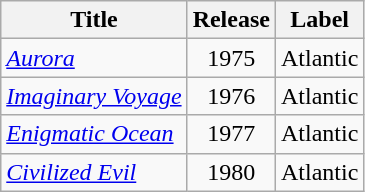<table class="wikitable">
<tr>
<th>Title</th>
<th>Release</th>
<th>Label</th>
</tr>
<tr align=center>
<td align=left><em><a href='#'>Aurora</a></em></td>
<td>1975</td>
<td align=left>Atlantic</td>
</tr>
<tr align=center>
<td align=left><em><a href='#'>Imaginary Voyage</a></em></td>
<td>1976</td>
<td align=left>Atlantic</td>
</tr>
<tr align=center>
<td align=left><em><a href='#'>Enigmatic Ocean</a></em></td>
<td>1977</td>
<td align=left>Atlantic</td>
</tr>
<tr align=center>
<td align=left><em><a href='#'>Civilized Evil</a></em></td>
<td>1980</td>
<td align=left>Atlantic</td>
</tr>
</table>
